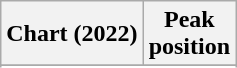<table class="wikitable sortable plainrowheaders" style="text-align:center">
<tr>
<th scope="col">Chart (2022)</th>
<th scope="col">Peak<br>position</th>
</tr>
<tr>
</tr>
<tr>
</tr>
</table>
